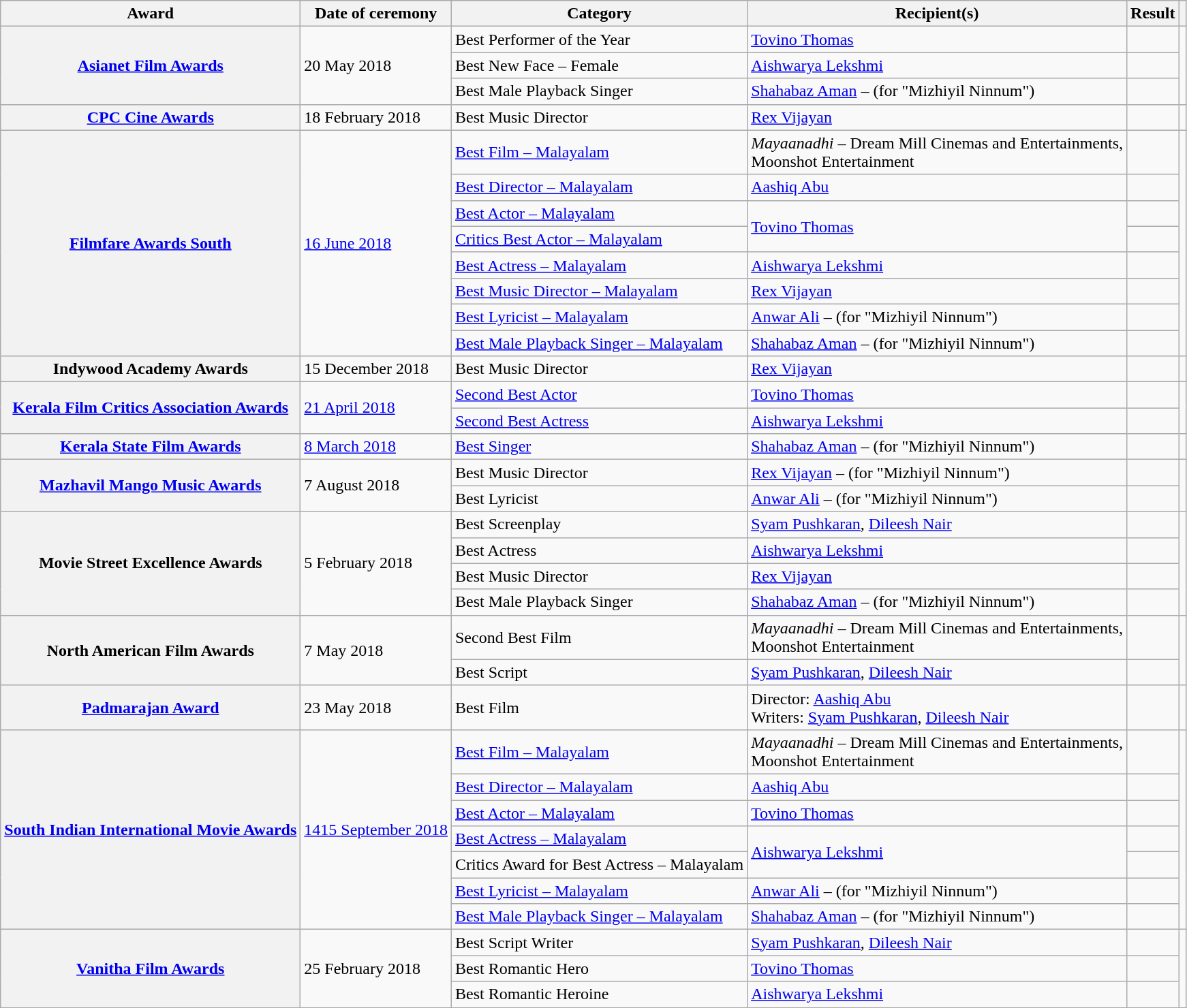<table class="wikitable plainrowheaders sortable">
<tr>
<th scope="col">Award</th>
<th scope="col">Date of ceremony</th>
<th scope="col">Category</th>
<th scope="col">Recipient(s)</th>
<th scope="col">Result</th>
<th scope="col" class="unsortable"></th>
</tr>
<tr>
<th scope="row" rowspan="3"><a href='#'>Asianet Film Awards</a></th>
<td rowspan="3">20 May 2018</td>
<td>Best Performer of the Year</td>
<td><a href='#'>Tovino Thomas</a></td>
<td></td>
<td style="text-align:center;" rowspan="3"></td>
</tr>
<tr>
<td>Best New Face – Female</td>
<td><a href='#'>Aishwarya Lekshmi</a></td>
<td></td>
</tr>
<tr>
<td>Best Male Playback Singer</td>
<td><a href='#'>Shahabaz Aman</a> – (for "Mizhiyil Ninnum")</td>
<td></td>
</tr>
<tr>
<th scope="row"><a href='#'>CPC Cine Awards</a></th>
<td>18 February 2018</td>
<td>Best Music Director</td>
<td><a href='#'>Rex Vijayan</a></td>
<td></td>
<td style="text-align:center;"></td>
</tr>
<tr>
<th scope="row" rowspan="8"><a href='#'>Filmfare Awards South</a></th>
<td rowspan="8"><a href='#'>16 June 2018</a></td>
<td><a href='#'>Best Film – Malayalam</a></td>
<td><em>Mayaanadhi</em> – Dream Mill Cinemas and Entertainments,<br>Moonshot Entertainment</td>
<td></td>
<td style="text-align:center;" rowspan="8"><br></td>
</tr>
<tr>
<td><a href='#'>Best Director – Malayalam</a></td>
<td><a href='#'>Aashiq Abu</a></td>
<td></td>
</tr>
<tr>
<td><a href='#'>Best Actor – Malayalam</a></td>
<td rowspan="2"><a href='#'>Tovino Thomas</a></td>
<td></td>
</tr>
<tr>
<td><a href='#'>Critics Best Actor – Malayalam</a></td>
<td></td>
</tr>
<tr>
<td><a href='#'>Best Actress – Malayalam</a></td>
<td><a href='#'>Aishwarya Lekshmi</a></td>
<td></td>
</tr>
<tr>
<td><a href='#'>Best Music Director – Malayalam</a></td>
<td><a href='#'>Rex Vijayan</a></td>
<td></td>
</tr>
<tr>
<td><a href='#'>Best Lyricist – Malayalam</a></td>
<td><a href='#'>Anwar Ali</a> – (for "Mizhiyil Ninnum")</td>
<td></td>
</tr>
<tr>
<td><a href='#'>Best Male Playback Singer – Malayalam</a></td>
<td><a href='#'>Shahabaz Aman</a> – (for "Mizhiyil Ninnum")</td>
<td></td>
</tr>
<tr>
<th scope="row">Indywood Academy Awards</th>
<td>15 December 2018</td>
<td>Best Music Director</td>
<td><a href='#'>Rex Vijayan</a></td>
<td></td>
<td style="text-align:center;"></td>
</tr>
<tr>
<th scope="row" rowspan="2"><a href='#'>Kerala Film Critics Association Awards</a></th>
<td rowspan="2"><a href='#'>21 April 2018</a></td>
<td><a href='#'>Second Best Actor</a></td>
<td><a href='#'>Tovino Thomas</a></td>
<td></td>
<td style="text-align:center;" rowspan="2"></td>
</tr>
<tr>
<td><a href='#'>Second Best Actress</a></td>
<td><a href='#'>Aishwarya Lekshmi</a></td>
<td></td>
</tr>
<tr>
<th scope="row"><a href='#'>Kerala State Film Awards</a></th>
<td><a href='#'>8 March 2018</a></td>
<td><a href='#'>Best Singer</a></td>
<td><a href='#'>Shahabaz Aman</a> – (for "Mizhiyil Ninnum")</td>
<td></td>
<td style="text-align:center;"></td>
</tr>
<tr>
<th scope="row" rowspan="2"><a href='#'>Mazhavil Mango Music Awards</a></th>
<td rowspan="2">7 August 2018</td>
<td>Best Music Director</td>
<td><a href='#'>Rex Vijayan</a> – (for "Mizhiyil Ninnum")</td>
<td></td>
<td style="text-align:center;" rowspan="2"></td>
</tr>
<tr>
<td>Best Lyricist</td>
<td><a href='#'>Anwar Ali</a> – (for "Mizhiyil Ninnum")</td>
<td></td>
</tr>
<tr>
<th scope="row" rowspan="4">Movie Street Excellence Awards</th>
<td rowspan="4">5 February 2018</td>
<td>Best Screenplay</td>
<td><a href='#'>Syam Pushkaran</a>, <a href='#'>Dileesh Nair</a></td>
<td></td>
<td style="text-align:center;" rowspan="4"></td>
</tr>
<tr>
<td>Best Actress</td>
<td><a href='#'>Aishwarya Lekshmi</a></td>
<td></td>
</tr>
<tr>
<td>Best Music Director</td>
<td><a href='#'>Rex Vijayan</a></td>
<td></td>
</tr>
<tr>
<td>Best Male Playback Singer</td>
<td><a href='#'>Shahabaz Aman</a> – (for "Mizhiyil Ninnum")</td>
<td></td>
</tr>
<tr>
<th scope="row" rowspan="2">North American Film Awards</th>
<td rowspan="2">7 May 2018</td>
<td>Second Best Film</td>
<td><em>Mayaanadhi</em> – Dream Mill Cinemas and Entertainments,<br>Moonshot Entertainment</td>
<td></td>
<td style="text-align:center;" rowspan="2"></td>
</tr>
<tr>
<td>Best Script</td>
<td><a href='#'>Syam Pushkaran</a>, <a href='#'>Dileesh Nair</a></td>
<td></td>
</tr>
<tr>
<th scope="row"><a href='#'>Padmarajan Award</a></th>
<td>23 May 2018</td>
<td>Best Film</td>
<td>Director: <a href='#'>Aashiq Abu</a> <br> Writers: <a href='#'>Syam Pushkaran</a>, <a href='#'>Dileesh Nair</a></td>
<td></td>
<td style="text-align:center;"></td>
</tr>
<tr>
<th scope="row" rowspan="7"><a href='#'>South Indian International Movie Awards</a></th>
<td rowspan="7"><a href='#'>1415 September 2018</a></td>
<td><a href='#'>Best Film – Malayalam</a></td>
<td><em>Mayaanadhi</em> – Dream Mill Cinemas and Entertainments,<br>Moonshot Entertainment</td>
<td></td>
<td style="text-align:center;" rowspan="7"><br></td>
</tr>
<tr>
<td><a href='#'>Best Director – Malayalam</a></td>
<td><a href='#'>Aashiq Abu</a></td>
<td></td>
</tr>
<tr>
<td><a href='#'>Best Actor – Malayalam</a></td>
<td><a href='#'>Tovino Thomas</a></td>
<td></td>
</tr>
<tr>
<td><a href='#'>Best Actress – Malayalam</a></td>
<td rowspan="2"><a href='#'>Aishwarya Lekshmi</a></td>
<td></td>
</tr>
<tr>
<td>Critics Award for Best Actress – Malayalam</td>
<td></td>
</tr>
<tr>
<td><a href='#'>Best Lyricist – Malayalam</a></td>
<td><a href='#'>Anwar Ali</a> – (for "Mizhiyil Ninnum")</td>
<td></td>
</tr>
<tr>
<td><a href='#'>Best Male Playback Singer – Malayalam</a></td>
<td><a href='#'>Shahabaz Aman</a> – (for "Mizhiyil Ninnum")</td>
<td></td>
</tr>
<tr>
<th scope="row" rowspan="3"><a href='#'>Vanitha Film Awards</a></th>
<td rowspan="3">25 February 2018</td>
<td>Best Script Writer</td>
<td><a href='#'>Syam Pushkaran</a>, <a href='#'>Dileesh Nair</a></td>
<td></td>
<td style="text-align:center;" rowspan="3"></td>
</tr>
<tr>
<td>Best Romantic Hero</td>
<td><a href='#'>Tovino Thomas</a></td>
<td></td>
</tr>
<tr>
<td>Best Romantic Heroine</td>
<td><a href='#'>Aishwarya Lekshmi</a></td>
<td></td>
</tr>
<tr>
</tr>
</table>
